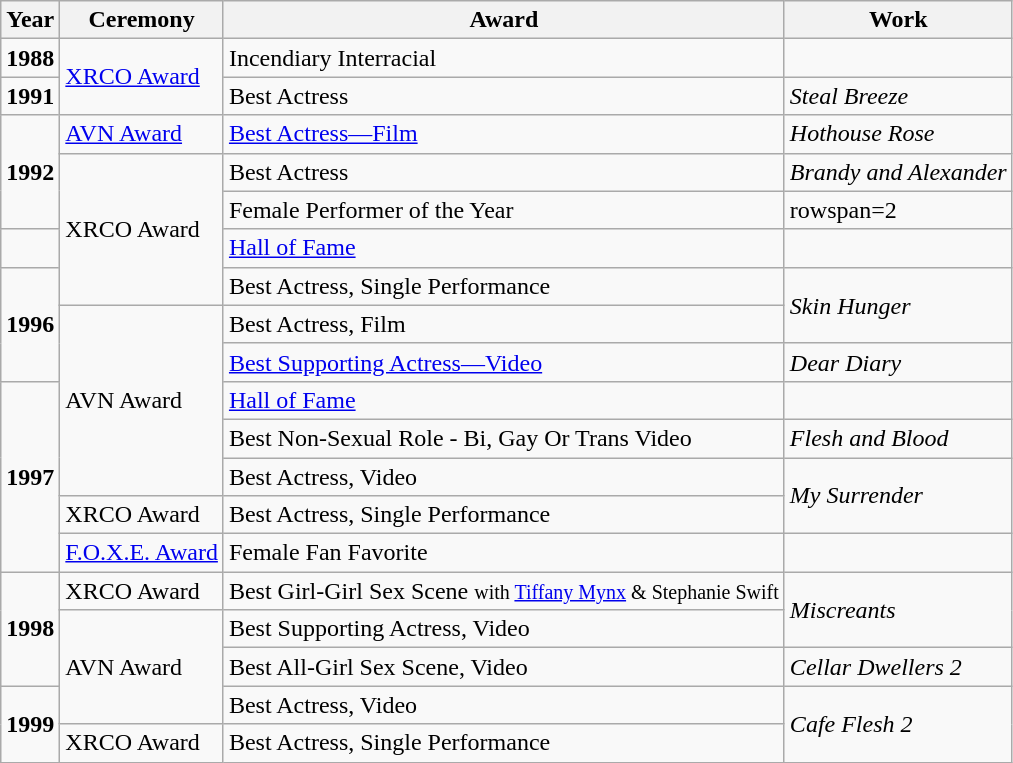<table class="wikitable">
<tr>
<th>Year</th>
<th>Ceremony</th>
<th>Award</th>
<th>Work</th>
</tr>
<tr>
<td><strong>1988</strong></td>
<td rowspan=2><a href='#'>XRCO Award</a></td>
<td>Incendiary Interracial</td>
<td></td>
</tr>
<tr>
<td><strong>1991</strong></td>
<td>Best Actress</td>
<td><em>Steal Breeze</em></td>
</tr>
<tr>
<td rowspan=3><strong>1992</strong></td>
<td><a href='#'>AVN Award</a></td>
<td><a href='#'>Best Actress—Film</a></td>
<td><em>Hothouse Rose</em></td>
</tr>
<tr>
<td rowspan=4>XRCO Award</td>
<td>Best Actress</td>
<td><em>Brandy and Alexander</em></td>
</tr>
<tr>
<td>Female Performer of the Year</td>
<td>rowspan=2 </td>
</tr>
<tr>
<td></td>
<td><a href='#'>Hall of Fame</a></td>
</tr>
<tr>
<td rowspan="3"><strong>1996</strong></td>
<td>Best Actress, Single Performance</td>
<td rowspan="2"><em>Skin Hunger</em></td>
</tr>
<tr>
<td rowspan="5">AVN Award</td>
<td>Best Actress, Film</td>
</tr>
<tr>
<td><a href='#'>Best Supporting Actress—Video</a></td>
<td><em>Dear Diary</em></td>
</tr>
<tr>
<td rowspan="5"><strong>1997</strong></td>
<td><a href='#'>Hall of Fame</a></td>
<td></td>
</tr>
<tr>
<td>Best Non-Sexual Role - Bi, Gay Or Trans Video</td>
<td><em>Flesh and Blood</em></td>
</tr>
<tr>
<td>Best Actress, Video</td>
<td rowspan=2><em>My Surrender</em></td>
</tr>
<tr>
<td>XRCO Award</td>
<td>Best Actress, Single Performance</td>
</tr>
<tr>
<td><a href='#'>F.O.X.E. Award</a></td>
<td>Female Fan Favorite</td>
<td></td>
</tr>
<tr>
<td rowspan="3"><strong>1998</strong></td>
<td>XRCO Award</td>
<td>Best Girl-Girl Sex Scene <small>with <a href='#'>Tiffany Mynx</a> & Stephanie Swift</small></td>
<td rowspan="2"><em>Miscreants</em></td>
</tr>
<tr>
<td rowspan="3">AVN Award</td>
<td>Best Supporting Actress, Video</td>
</tr>
<tr>
<td>Best All-Girl Sex Scene, Video</td>
<td><em>Cellar Dwellers 2</em></td>
</tr>
<tr>
<td rowspan="2"><strong>1999</strong></td>
<td>Best Actress, Video</td>
<td rowspan="2"><em>Cafe Flesh 2</em></td>
</tr>
<tr>
<td>XRCO Award</td>
<td>Best Actress, Single Performance</td>
</tr>
</table>
